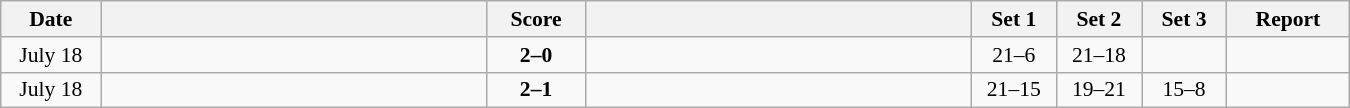<table class="wikitable" style="text-align: center; font-size:90% ">
<tr>
<th width="60">Date</th>
<th align="right" width="250"></th>
<th width="60">Score</th>
<th align="left" width="250"></th>
<th width="50">Set 1</th>
<th width="50">Set 2</th>
<th width="50">Set 3</th>
<th width="75">Report</th>
</tr>
<tr>
<td>July 18</td>
<td align=left><strong></strong></td>
<td align=center><strong>2–0</strong></td>
<td align=left></td>
<td>21–6</td>
<td>21–18</td>
<td></td>
<td></td>
</tr>
<tr>
<td>July 18</td>
<td align=left><strong></strong></td>
<td align=center><strong>2–1</strong></td>
<td align=left></td>
<td>21–15</td>
<td>19–21</td>
<td>15–8</td>
<td></td>
</tr>
</table>
